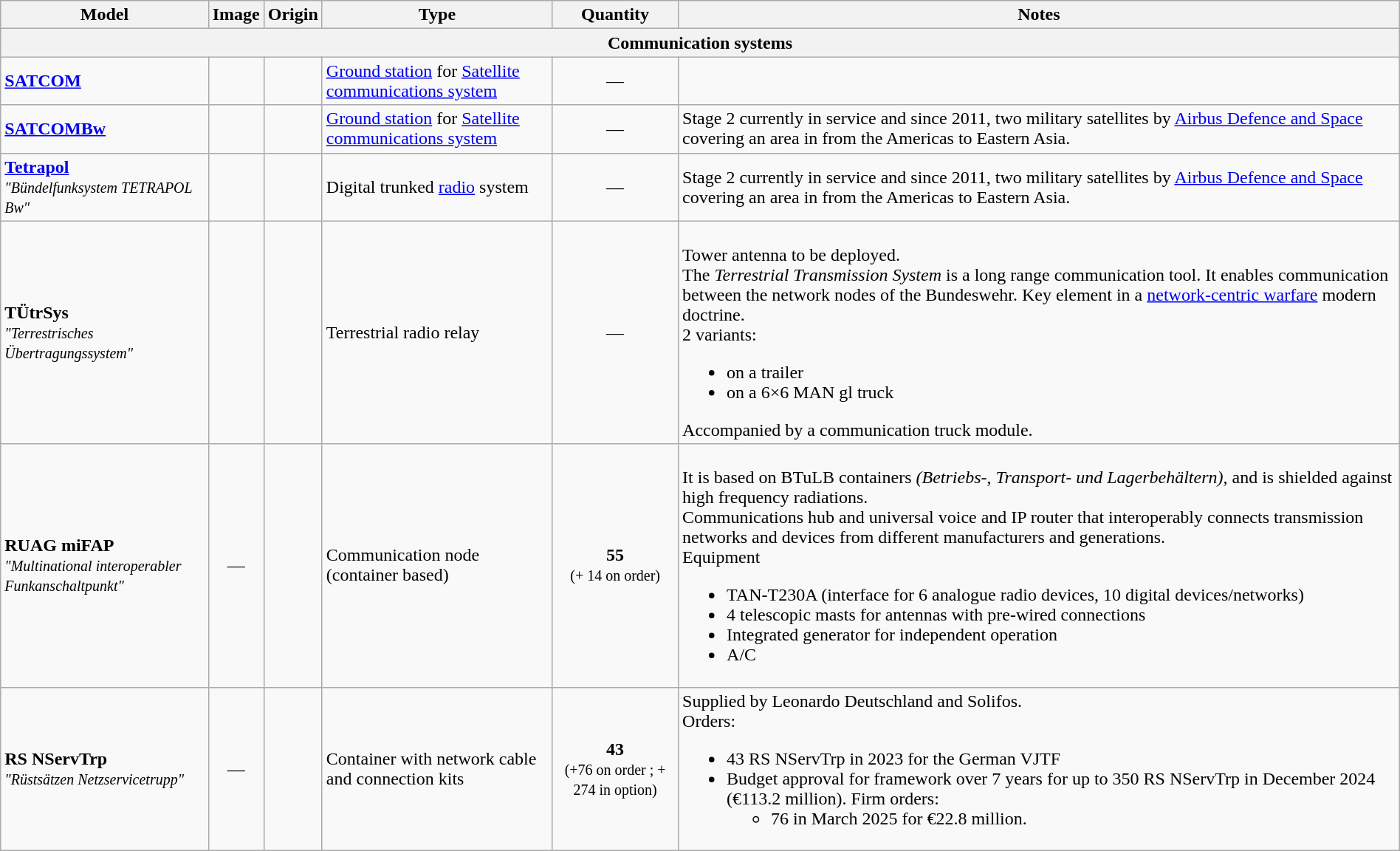<table class="wikitable" style="width:100%;">
<tr>
<th>Model</th>
<th>Image</th>
<th>Origin</th>
<th>Type</th>
<th>Quantity</th>
<th>Notes</th>
</tr>
<tr>
<th colspan="6">Communication systems</th>
</tr>
<tr>
<td><strong><a href='#'>SATCOM</a></strong></td>
<td style="text-align: center;"></td>
<td><small></small></td>
<td><a href='#'>Ground station</a> for <a href='#'>Satellite communications system</a></td>
<td style="text-align: center;">—</td>
<td></td>
</tr>
<tr>
<td><strong><a href='#'>SATCOMBw</a></strong></td>
<td style="text-align: center;"><br></td>
<td><small></small></td>
<td><a href='#'>Ground station</a> for <a href='#'>Satellite communications system</a></td>
<td style="text-align: center;">—</td>
<td>Stage 2 currently in service and since 2011, two military satellites by <a href='#'>Airbus Defence and Space</a> covering an area in from the Americas to Eastern Asia.</td>
</tr>
<tr>
<td><strong><a href='#'>Tetrapol</a></strong><br><abbr><em><small>"Bündelfunksystem TETRAPOL Bw"</small></em></abbr></td>
<td></td>
<td><small></small></td>
<td>Digital trunked <a href='#'>radio</a> system</td>
<td style="text-align: center;">—</td>
<td>Stage 2 currently in service and since 2011, two military satellites by <a href='#'>Airbus Defence and Space</a> covering an area in from the Americas to Eastern Asia.</td>
</tr>
<tr>
<td><abbr><strong>TÜtrSys</strong></abbr><br><abbr><em><small>"Terrestrisches Übertragungssystem"</small></em></abbr></td>
<td style="text-align: center;"></td>
<td><small></small></td>
<td>Terrestrial radio relay</td>
<td style="text-align: center;">—</td>
<td><br>Tower antenna to be deployed.<br>The <em>Terrestrial Transmission System</em> is a long range communication tool. It enables communication between the network nodes of the Bundeswehr. Key element in a <a href='#'>network-centric warfare</a> modern doctrine.<br>2 variants:<ul><li>on a trailer</li><li>on a 6×6 MAN gl truck</li></ul>Accompanied by a communication truck module.</td>
</tr>
<tr>
<td><strong>RUAG miFAP</strong><br><em><small>"Multinational interoperabler Funkanschaltpunkt"</small></em></td>
<td style="text-align: center;">—</td>
<td><small></small></td>
<td>Communication node (container based)</td>
<td style="text-align: center;"><strong>55</strong><br><small>(+ 14 on order)</small></td>
<td><br>It is based on BTuLB containers <em>(Betriebs-, Transport- und Lagerbehältern),</em> and is shielded against high frequency radiations.<br>Communications hub and universal voice and IP router that interoperably connects transmission networks and devices from different manufacturers and generations.<br>Equipment<ul><li>TAN-T230A (interface for 6 analogue radio devices, 10 digital devices/networks)</li><li>4 telescopic masts for antennas with pre-wired connections</li><li>Integrated generator for independent operation</li><li>A/C</li></ul></td>
</tr>
<tr>
<td><strong>RS NServTrp</strong><br><em><small>"Rüstsätzen Netzservicetrupp"</small></em></td>
<td style="text-align: center;">—</td>
<td><small></small><small></small></td>
<td>Container with network cable and connection kits</td>
<td style="text-align: center;"><strong>43</strong><br><small>(+76 on order ; + 274 in option)</small></td>
<td>Supplied by Leonardo Deutschland and Solifos.<br>Orders:<ul><li>43 RS NServTrp in 2023 for the German VJTF</li><li>Budget approval for framework over 7 years for up to 350 RS NServTrp in December 2024 (€113.2 million). Firm orders:<ul><li>76 in March 2025 for €22.8 million.</li></ul></li></ul></td>
</tr>
</table>
